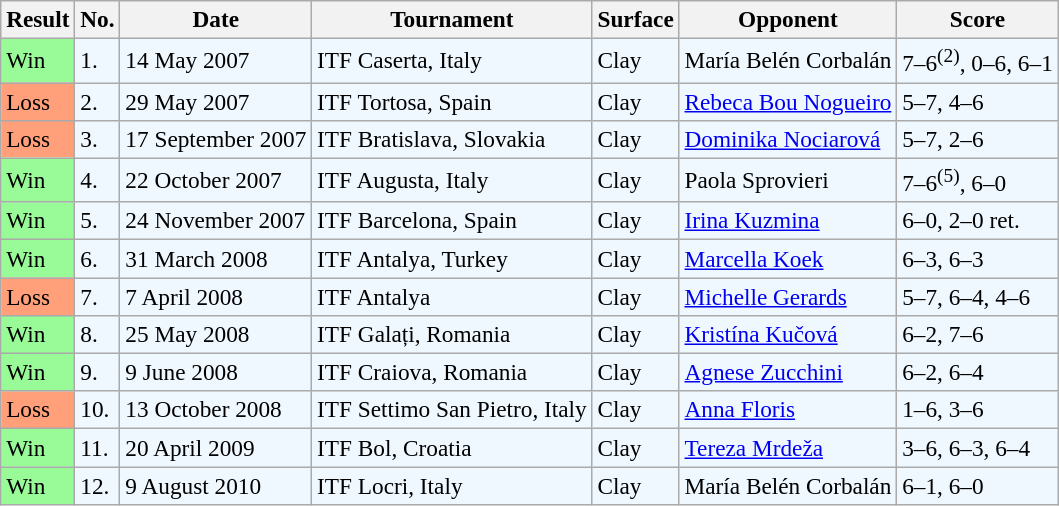<table class="sortable wikitable" style=font-size:97%>
<tr>
<th>Result</th>
<th>No.</th>
<th>Date</th>
<th>Tournament</th>
<th>Surface</th>
<th>Opponent</th>
<th class="unsortable">Score</th>
</tr>
<tr bgcolor="#f0f8ff">
<td style="background:#98fb98;">Win</td>
<td>1.</td>
<td>14 May 2007</td>
<td>ITF Caserta, Italy</td>
<td>Clay</td>
<td> María Belén Corbalán</td>
<td>7–6<sup>(2)</sup>, 0–6, 6–1</td>
</tr>
<tr bgcolor=f0f8ff>
<td style="background:#ffa07a;">Loss</td>
<td>2.</td>
<td>29 May 2007</td>
<td>ITF Tortosa, Spain</td>
<td>Clay</td>
<td> <a href='#'>Rebeca Bou Nogueiro</a></td>
<td>5–7, 4–6</td>
</tr>
<tr bgcolor=f0f8ff>
<td style="background:#ffa07a;">Loss</td>
<td>3.</td>
<td>17 September 2007</td>
<td>ITF Bratislava, Slovakia</td>
<td>Clay</td>
<td> <a href='#'>Dominika Nociarová</a></td>
<td>5–7, 2–6</td>
</tr>
<tr bgcolor="#f0f8ff">
<td style="background:#98fb98;">Win</td>
<td>4.</td>
<td>22 October 2007</td>
<td>ITF Augusta, Italy</td>
<td>Clay</td>
<td> Paola Sprovieri</td>
<td>7–6<sup>(5)</sup>, 6–0</td>
</tr>
<tr bgcolor="#f0f8ff">
<td style="background:#98fb98;">Win</td>
<td>5.</td>
<td>24 November 2007</td>
<td>ITF Barcelona, Spain</td>
<td>Clay</td>
<td> <a href='#'>Irina Kuzmina</a></td>
<td>6–0, 2–0 ret.</td>
</tr>
<tr bgcolor="#f0f8ff">
<td style="background:#98fb98;">Win</td>
<td>6.</td>
<td>31 March 2008</td>
<td>ITF Antalya, Turkey</td>
<td>Clay</td>
<td> <a href='#'>Marcella Koek</a></td>
<td>6–3, 6–3</td>
</tr>
<tr bgcolor=f0f8ff>
<td style="background:#ffa07a;">Loss</td>
<td>7.</td>
<td>7 April 2008</td>
<td>ITF Antalya</td>
<td>Clay</td>
<td> <a href='#'>Michelle Gerards</a></td>
<td>5–7, 6–4, 4–6</td>
</tr>
<tr bgcolor="#f0f8ff">
<td style="background:#98fb98;">Win</td>
<td>8.</td>
<td>25 May 2008</td>
<td>ITF Galați, Romania</td>
<td>Clay</td>
<td> <a href='#'>Kristína Kučová</a></td>
<td>6–2, 7–6</td>
</tr>
<tr bgcolor="#f0f8ff">
<td style="background:#98fb98;">Win</td>
<td>9.</td>
<td>9 June 2008</td>
<td>ITF Craiova, Romania</td>
<td>Clay</td>
<td> <a href='#'>Agnese Zucchini</a></td>
<td>6–2, 6–4</td>
</tr>
<tr style="background:#f0f8ff;">
<td style="background:#ffa07a;">Loss</td>
<td>10.</td>
<td>13 October 2008</td>
<td>ITF Settimo San Pietro, Italy</td>
<td>Clay</td>
<td> <a href='#'>Anna Floris</a></td>
<td>1–6, 3–6</td>
</tr>
<tr style="background:#f0f8ff;">
<td style="background:#98fb98;">Win</td>
<td>11.</td>
<td>20 April 2009</td>
<td>ITF Bol, Croatia</td>
<td>Clay</td>
<td> <a href='#'>Tereza Mrdeža</a></td>
<td>3–6, 6–3, 6–4</td>
</tr>
<tr style="background:#f0f8ff;">
<td style="background:#98fb98;">Win</td>
<td>12.</td>
<td>9 August 2010</td>
<td>ITF Locri, Italy</td>
<td>Clay</td>
<td> María Belén Corbalán</td>
<td>6–1, 6–0</td>
</tr>
</table>
